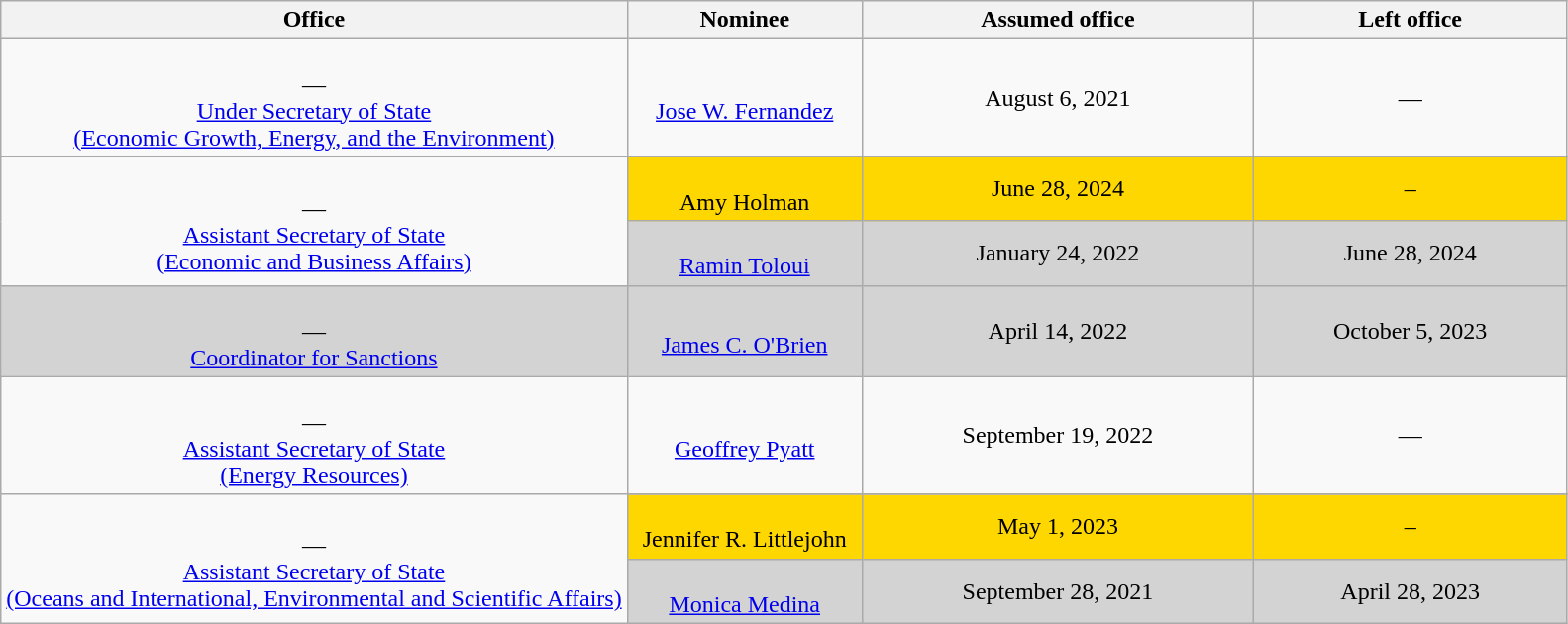<table class="wikitable sortable" style="text-align:center">
<tr>
<th style="width:40%;">Office</th>
<th style="width:15%;">Nominee</th>
<th style="width:25%;" data-sort-type="date">Assumed office</th>
<th style="width:20%;" data-sort-type="date">Left office</th>
</tr>
<tr>
<td><br>—<br><a href='#'>Under Secretary of State<br>(Economic Growth, Energy, and the Environment)</a></td>
<td><br><a href='#'>Jose W. Fernandez</a></td>
<td>August 6, 2021<br></td>
<td>—</td>
</tr>
<tr>
<td rowspan=3><br>—<br><a href='#'>Assistant Secretary of State<br>(Economic and Business Affairs)</a></td>
</tr>
<tr style="background:gold;">
<td><br> Amy Holman</td>
<td>June 28, 2024</td>
<td>–</td>
</tr>
<tr style="background:lightgray">
<td><br><a href='#'>Ramin Toloui</a></td>
<td>January 24, 2022<br></td>
<td>June 28, 2024</td>
</tr>
<tr style="background:lightgray;">
<td><br>—<br><a href='#'>Coordinator for Sanctions</a><br>
</td>
<td><br><a href='#'>James C. O'Brien</a></td>
<td>April 14, 2022<br></td>
<td>October 5, 2023</td>
</tr>
<tr>
<td><br>—<br><a href='#'>Assistant Secretary of State<br>(Energy Resources)</a></td>
<td><br><a href='#'>Geoffrey Pyatt</a></td>
<td>September 19, 2022<br></td>
<td>—</td>
</tr>
<tr>
<td rowspan="3"><br>—<br><a href='#'>Assistant Secretary of State<br>(Oceans and International, Environmental  and Scientific Affairs)</a></td>
</tr>
<tr style="background:gold;">
<td><br>Jennifer R. Littlejohn</td>
<td>May 1, 2023</td>
<td>–</td>
</tr>
<tr style="background:lightgray;">
<td><br><a href='#'>Monica Medina</a></td>
<td>September 28, 2021<br></td>
<td>April 28, 2023</td>
</tr>
</table>
